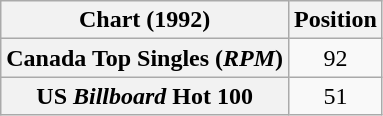<table class="wikitable plainrowheaders" style="text-align:center">
<tr>
<th>Chart (1992)</th>
<th>Position</th>
</tr>
<tr>
<th scope="row">Canada Top Singles (<em>RPM</em>)</th>
<td>92</td>
</tr>
<tr>
<th scope="row">US <em>Billboard</em> Hot 100</th>
<td>51</td>
</tr>
</table>
